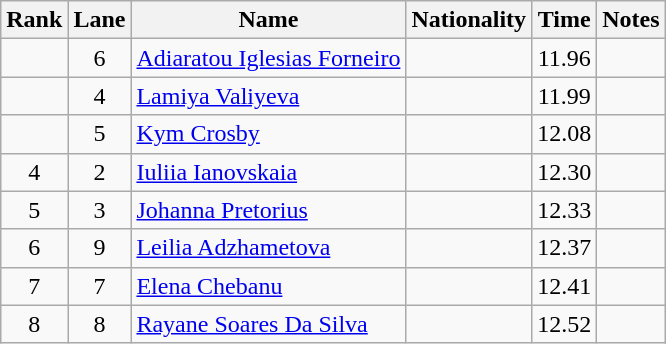<table class="wikitable sortable" style="text-align:center">
<tr>
<th>Rank</th>
<th>Lane</th>
<th>Name</th>
<th>Nationality</th>
<th>Time</th>
<th>Notes</th>
</tr>
<tr>
<td></td>
<td>6</td>
<td align="left"><a href='#'>Adiaratou Iglesias Forneiro</a></td>
<td align="left"></td>
<td>11.96</td>
<td></td>
</tr>
<tr>
<td></td>
<td>4</td>
<td align="left"><a href='#'>Lamiya Valiyeva</a></td>
<td align="left"></td>
<td>11.99</td>
<td></td>
</tr>
<tr>
<td></td>
<td>5</td>
<td align="left"><a href='#'>Kym Crosby</a></td>
<td align="left"></td>
<td>12.08</td>
<td></td>
</tr>
<tr>
<td>4</td>
<td>2</td>
<td align="left"><a href='#'>Iuliia Ianovskaia</a></td>
<td align="left"></td>
<td>12.30</td>
<td></td>
</tr>
<tr>
<td>5</td>
<td>3</td>
<td align="left"><a href='#'>Johanna Pretorius</a></td>
<td align="left"></td>
<td>12.33</td>
<td></td>
</tr>
<tr>
<td>6</td>
<td>9</td>
<td align="left"><a href='#'>Leilia Adzhametova</a></td>
<td align="left"></td>
<td>12.37</td>
<td></td>
</tr>
<tr>
<td>7</td>
<td>7</td>
<td align="left"><a href='#'>Elena Chebanu</a></td>
<td align="left"></td>
<td>12.41</td>
<td></td>
</tr>
<tr>
<td>8</td>
<td>8</td>
<td align="left"><a href='#'>Rayane Soares Da Silva</a></td>
<td align="left"></td>
<td>12.52</td>
<td></td>
</tr>
</table>
